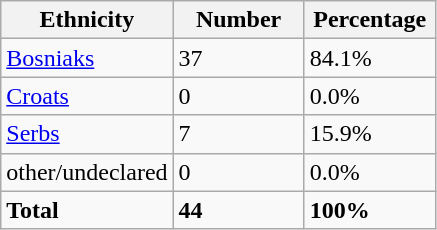<table class="wikitable">
<tr>
<th width="100px">Ethnicity</th>
<th width="80px">Number</th>
<th width="80px">Percentage</th>
</tr>
<tr>
<td><a href='#'>Bosniaks</a></td>
<td>37</td>
<td>84.1%</td>
</tr>
<tr>
<td><a href='#'>Croats</a></td>
<td>0</td>
<td>0.0%</td>
</tr>
<tr>
<td><a href='#'>Serbs</a></td>
<td>7</td>
<td>15.9%</td>
</tr>
<tr>
<td>other/undeclared</td>
<td>0</td>
<td>0.0%</td>
</tr>
<tr>
<td><strong>Total</strong></td>
<td><strong>44</strong></td>
<td><strong>100%</strong></td>
</tr>
</table>
